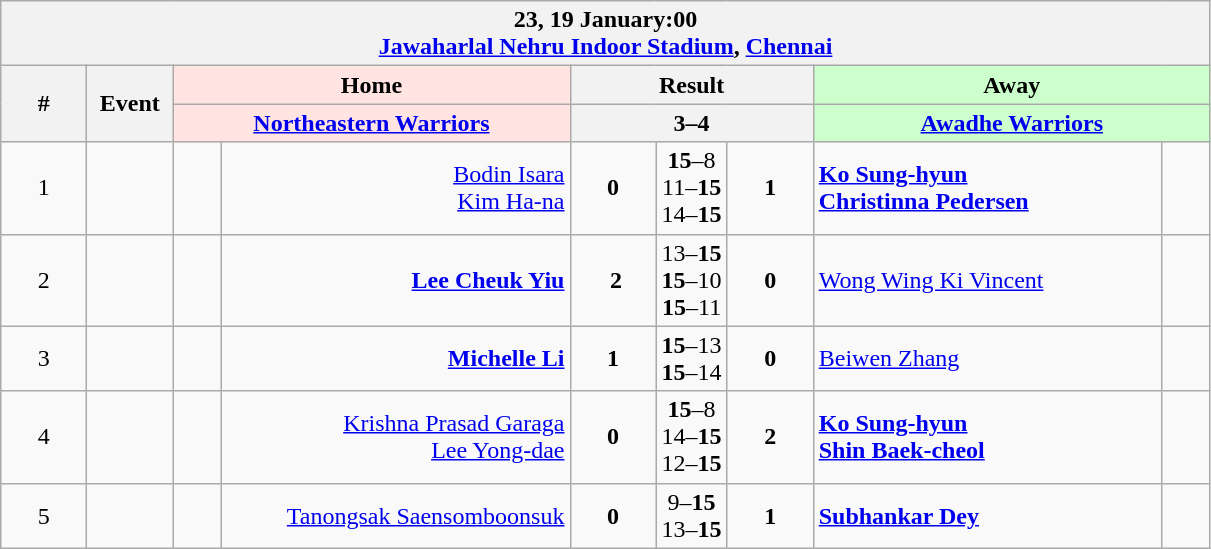<table class="wikitable">
<tr>
<th colspan="9">23, 19 January:00<br><a href='#'>Jawaharlal Nehru Indoor Stadium</a>, <a href='#'>Chennai</a></th>
</tr>
<tr>
<th rowspan="2" width="50">#</th>
<th rowspan="2" width="50">Event</th>
<th colspan="2" width="250" style="background-color:#ffe4e1">Home</th>
<th colspan="3" width="150">Result</th>
<th colspan="2" width="250" style="background-color:#ccffcc">Away</th>
</tr>
<tr>
<th colspan="2" style="background-color:#ffe4e1"><a href='#'>Northeastern Warriors</a></th>
<th colspan="3">3–4</th>
<th colspan="2" style="background-color:#ccffcc"><a href='#'>Awadhe Warriors</a></th>
</tr>
<tr>
<td align="center">1</td>
<td align="center"></td>
<td align="center" width="25"></td>
<td align="right" width="225"><a href='#'>Bodin Isara</a> <br><a href='#'>Kim Ha-na</a> </td>
<td align="center" width="50"><strong>0</strong></td>
<td align="center"><strong>15</strong>–8<br>11–<strong>15</strong><br>14–<strong>15</strong></td>
<td align="center" width="50"><strong>1</strong></td>
<td align="left" width="225"><strong> <a href='#'>Ko Sung-hyun</a><br> <a href='#'>Christinna Pedersen</a></strong></td>
<td align="center" width="25"></td>
</tr>
<tr>
<td align="center">2</td>
<td align="center"></td>
<td align="center"></td>
<td align="right"><strong><a href='#'>Lee Cheuk Yiu</a> </strong></td>
<td align="center"><strong> 2</strong></td>
<td align="center">13–<strong>15</strong><br><strong>15</strong>–10<br><strong>15</strong>–11</td>
<td align="center"><strong>0</strong></td>
<td align="left"><strong></strong> <a href='#'>Wong Wing Ki Vincent</a></td>
<td align="center"></td>
</tr>
<tr>
<td align="center">3</td>
<td align="center"></td>
<td align="center"></td>
<td align="right"><strong><a href='#'>Michelle Li</a></strong> </td>
<td align="center"><strong>1</strong></td>
<td align="center"><strong>15</strong>–13<br><strong>15</strong>–14</td>
<td align="center"><strong>0</strong></td>
<td align="left"><strong></strong> <a href='#'>Beiwen Zhang</a></td>
<td align="center"></td>
</tr>
<tr>
<td align="center">4</td>
<td align="center"></td>
<td align="center"></td>
<td align="right"><a href='#'>Krishna Prasad Garaga</a> <br><a href='#'>Lee Yong-dae</a> </td>
<td align="center"><strong>0</strong></td>
<td align="center"><strong>15</strong>–8<br>14–<strong>15</strong><br>12–<strong>15</strong></td>
<td align="center"><strong>2</strong></td>
<td align="left"><strong> <a href='#'>Ko Sung-hyun</a></strong><br><strong> <a href='#'>Shin Baek-cheol</a></strong></td>
<td align="center"></td>
</tr>
<tr>
<td align="center">5</td>
<td align="center"></td>
<td align="center"></td>
<td align="right"><a href='#'>Tanongsak Saensomboonsuk</a> </td>
<td align="center"><strong>0</strong></td>
<td align="center">9–<strong>15</strong><br>13–<strong>15</strong></td>
<td align="center"><strong>1</strong></td>
<td align="left"><strong> <a href='#'>Subhankar Dey</a></strong></td>
<td align="center"></td>
</tr>
</table>
